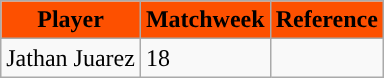<table class=wikitable>
<tr>
<th style="background:#FD5000; color:#000000;">Player</th>
<th style="background:#FD5000; color:#000000;">Matchweek</th>
<th style="background:#FD5000; color:#000000;">Reference</th>
</tr>
<tr>
<td align=center> Jathan Juarez</td>
<td>18</td>
<td align=center></td>
</tr>
</table>
